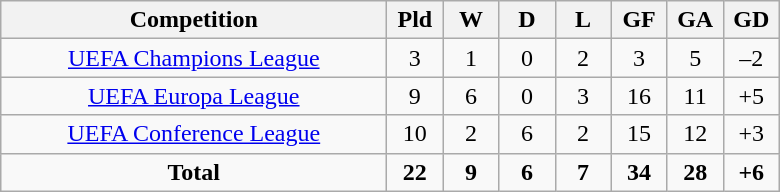<table class="wikitable" style="text-align: center;">
<tr>
<th width="250">Competition</th>
<th width="30">Pld</th>
<th width="30">W</th>
<th width="30">D</th>
<th width="30">L</th>
<th width="30">GF</th>
<th width="30">GA</th>
<th width="30">GD</th>
</tr>
<tr>
<td><a href='#'>UEFA Champions League</a></td>
<td>3</td>
<td>1</td>
<td>0</td>
<td>2</td>
<td>3</td>
<td>5</td>
<td>–2</td>
</tr>
<tr>
<td><a href='#'>UEFA Europa League</a></td>
<td>9</td>
<td>6</td>
<td>0</td>
<td>3</td>
<td>16</td>
<td>11</td>
<td>+5</td>
</tr>
<tr>
<td><a href='#'>UEFA Conference League</a></td>
<td>10</td>
<td>2</td>
<td>6</td>
<td>2</td>
<td>15</td>
<td>12</td>
<td>+3</td>
</tr>
<tr>
<td><strong>Total</strong></td>
<td><strong>22</strong></td>
<td><strong>9</strong></td>
<td><strong>6</strong></td>
<td><strong>7</strong></td>
<td><strong>34</strong></td>
<td><strong>28</strong></td>
<td><strong>+6</strong></td>
</tr>
</table>
